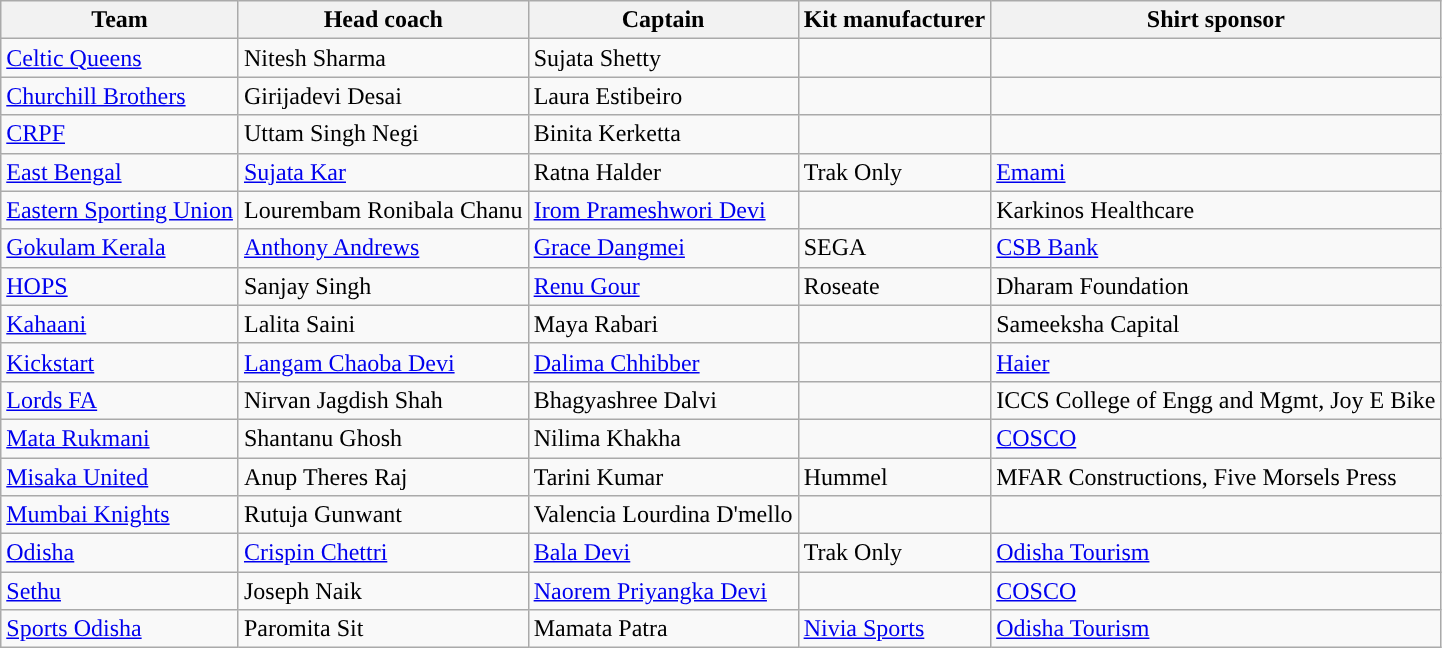<table class="wikitable sortable" style="text-align: left">
<tr>
<th scope=col>Team</th>
<th scope=col>Head coach</th>
<th scope=col>Captain</th>
<th scope=col>Kit manufacturer</th>
<th scope=col>Shirt sponsor</th>
</tr>
<tr>
<td><a href='#'>Celtic Queens</a></td>
<td> Nitesh Sharma</td>
<td> Sujata Shetty</td>
<td></td>
<td></td>
</tr>
<tr>
<td><a href='#'>Churchill Brothers</a></td>
<td> Girijadevi Desai</td>
<td> Laura Estibeiro</td>
<td></td>
<td></td>
</tr>
<tr>
<td><a href='#'>CRPF</a></td>
<td> Uttam Singh Negi</td>
<td> Binita Kerketta</td>
<td></td>
<td></td>
</tr>
<tr>
<td><a href='#'>East Bengal</a></td>
<td> <a href='#'>Sujata Kar</a></td>
<td> Ratna Halder</td>
<td>Trak Only</td>
<td><a href='#'>Emami</a></td>
</tr>
<tr>
<td><a href='#'>Eastern Sporting Union</a></td>
<td> Lourembam Ronibala Chanu</td>
<td> <a href='#'>Irom Prameshwori Devi</a></td>
<td></td>
<td>Karkinos Healthcare</td>
</tr>
<tr>
<td><a href='#'>Gokulam Kerala</a></td>
<td> <a href='#'>Anthony Andrews</a></td>
<td> <a href='#'>Grace Dangmei</a></td>
<td>SEGA</td>
<td><a href='#'>CSB Bank</a></td>
</tr>
<tr>
<td><a href='#'>HOPS</a></td>
<td> Sanjay Singh</td>
<td> <a href='#'>Renu Gour</a></td>
<td>Roseate</td>
<td>Dharam Foundation</td>
</tr>
<tr>
<td><a href='#'>Kahaani</a></td>
<td> Lalita Saini</td>
<td> Maya Rabari</td>
<td></td>
<td>Sameeksha Capital</td>
</tr>
<tr>
<td><a href='#'>Kickstart</a></td>
<td> <a href='#'>Langam Chaoba Devi</a></td>
<td> <a href='#'>Dalima Chhibber</a></td>
<td></td>
<td><a href='#'>Haier</a></td>
</tr>
<tr>
<td><a href='#'>Lords FA</a></td>
<td> Nirvan Jagdish Shah</td>
<td> Bhagyashree Dalvi</td>
<td></td>
<td>ICCS College of Engg and Mgmt, Joy E Bike</td>
</tr>
<tr>
<td><a href='#'>Mata Rukmani</a></td>
<td> Shantanu Ghosh</td>
<td> Nilima Khakha</td>
<td></td>
<td><a href='#'>COSCO</a></td>
</tr>
<tr>
<td><a href='#'>Misaka United</a></td>
<td> Anup Theres Raj</td>
<td> Tarini Kumar</td>
<td>Hummel</td>
<td>MFAR Constructions, Five Morsels Press</td>
</tr>
<tr>
<td><a href='#'>Mumbai Knights</a></td>
<td> Rutuja Gunwant</td>
<td> Valencia Lourdina D'mello</td>
<td></td>
<td></td>
</tr>
<tr>
<td><a href='#'>Odisha</a></td>
<td> <a href='#'>Crispin Chettri</a></td>
<td> <a href='#'>Bala Devi</a></td>
<td>Trak Only</td>
<td><a href='#'>Odisha Tourism</a></td>
</tr>
<tr>
<td><a href='#'>Sethu</a></td>
<td> Joseph Naik</td>
<td> <a href='#'>Naorem Priyangka Devi</a></td>
<td></td>
<td><a href='#'>COSCO</a></td>
</tr>
<tr>
<td><a href='#'>Sports Odisha</a></td>
<td> Paromita Sit</td>
<td> Mamata Patra</td>
<td><a href='#'>Nivia Sports</a></td>
<td><a href='#'>Odisha Tourism</a></td>
</tr>
</table>
